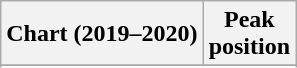<table class="wikitable sortable plainrowheaders" style="text-align:center">
<tr>
<th>Chart (2019–2020)</th>
<th>Peak<br>position</th>
</tr>
<tr>
</tr>
<tr>
</tr>
<tr>
</tr>
<tr>
</tr>
<tr>
</tr>
</table>
